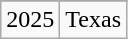<table class="wikitable" style="text-align: center;">
<tr>
</tr>
<tr>
<td>2025</td>
<td>Texas</td>
</tr>
</table>
